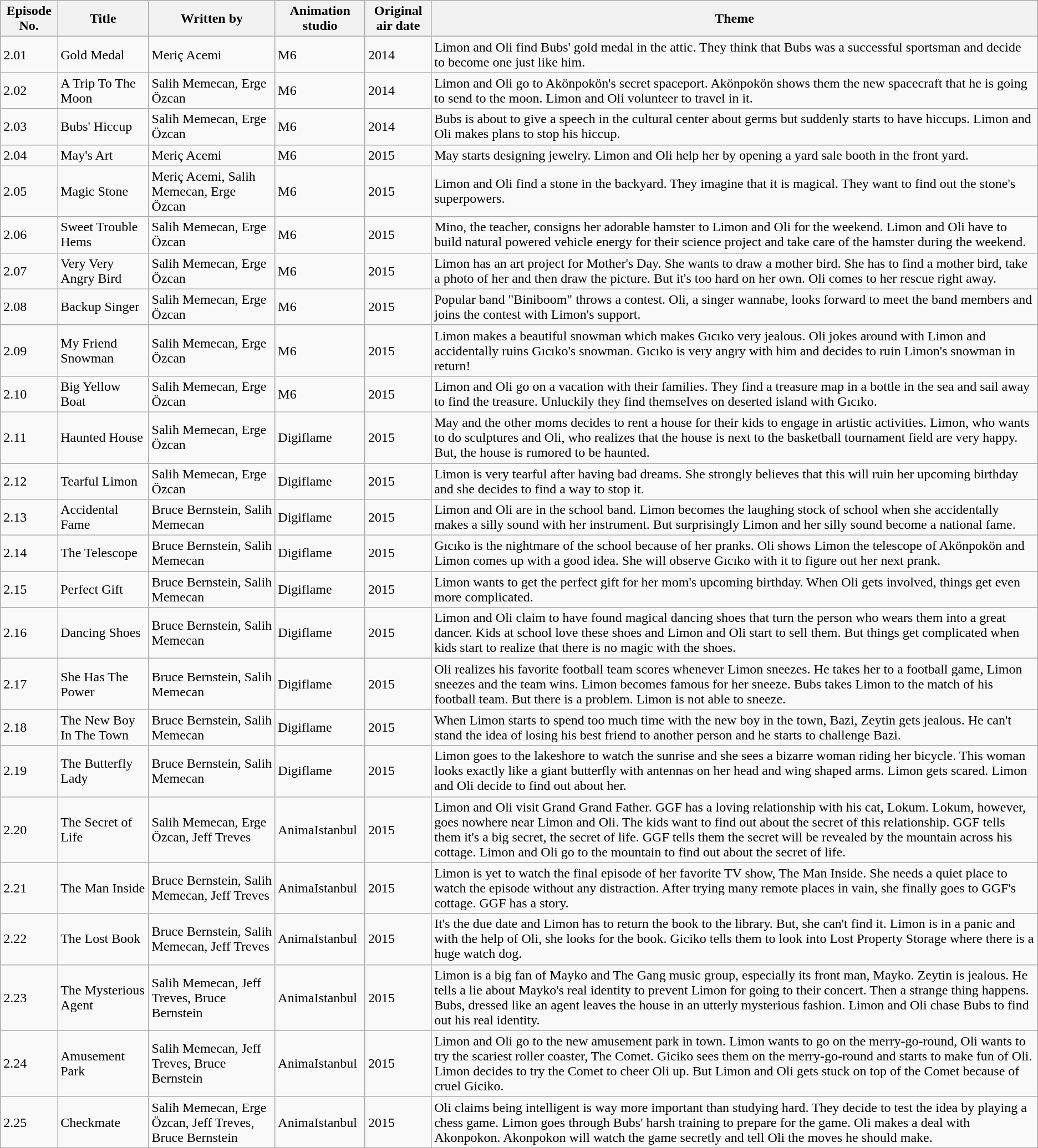<table class="wikitable">
<tr>
<th><strong>Episode No.</strong></th>
<th><strong>Title</strong></th>
<th><strong>Written by</strong></th>
<th><strong>Animation studio</strong></th>
<th><strong>Original air date</strong></th>
<th><strong>Theme</strong></th>
</tr>
<tr>
<td>2.01</td>
<td>Gold Medal</td>
<td>Meriç Acemi</td>
<td>M6</td>
<td>2014</td>
<td>Limon and Oli find Bubs' gold medal in the attic. They think that Bubs was a successful sportsman and decide to become one just like him.</td>
</tr>
<tr>
<td>2.02</td>
<td>A Trip To The Moon</td>
<td>Salih Memecan, Erge Özcan</td>
<td>M6</td>
<td>2014</td>
<td>Limon and Oli go to Akönpokön's secret spaceport. Akönpokön shows them the new spacecraft that he is going to send to the moon. Limon and Oli volunteer to travel in it.</td>
</tr>
<tr>
<td>2.03</td>
<td>Bubs' Hiccup</td>
<td>Salih Memecan, Erge Özcan</td>
<td>M6</td>
<td>2014</td>
<td>Bubs is about to give a speech in the cultural center about germs but suddenly starts to have hiccups.  Limon and Oli makes plans to stop his hiccup.</td>
</tr>
<tr>
<td>2.04</td>
<td>May's Art</td>
<td>Meriç Acemi</td>
<td>M6</td>
<td>2015</td>
<td>May starts designing jewelry. Limon and Oli help her by opening a yard sale booth in the front yard.</td>
</tr>
<tr>
<td>2.05</td>
<td>Magic Stone</td>
<td>Meriç Acemi, Salih Memecan, Erge Özcan</td>
<td>M6</td>
<td>2015</td>
<td>Limon and Oli find a stone in the backyard. They imagine that it is magical. They want to find out the stone's superpowers.</td>
</tr>
<tr>
<td>2.06</td>
<td>Sweet Trouble Hems</td>
<td>Salih Memecan, Erge Özcan</td>
<td>M6</td>
<td>2015</td>
<td>Mino, the teacher, consigns her adorable hamster to Limon and Oli for the weekend. Limon and Oli have to build natural powered vehicle energy for their science project and take care of the hamster during the weekend.</td>
</tr>
<tr>
<td>2.07</td>
<td>Very Very Angry Bird</td>
<td>Salih Memecan, Erge Özcan</td>
<td>M6</td>
<td>2015</td>
<td>Limon has an art project for Mother's Day. She wants to draw a mother bird.  She has to find a mother bird, take a photo of her and then draw the picture. But it's too hard on her own. Oli comes to her rescue right away.</td>
</tr>
<tr>
<td>2.08</td>
<td>Backup Singer</td>
<td>Salih Memecan, Erge Özcan</td>
<td>M6</td>
<td>2015</td>
<td>Popular band "Biniboom" throws a contest. Oli, a singer wannabe, looks forward to meet the band members and joins the contest with Limon's support.</td>
</tr>
<tr>
<td>2.09</td>
<td>My Friend Snowman</td>
<td>Salih Memecan, Erge Özcan</td>
<td>M6</td>
<td>2015</td>
<td>Limon makes a beautiful snowman which makes Gıcıko very jealous. Oli jokes around with Limon and accidentally ruins Gıcıko's snowman. Gıcıko is very angry with him and decides to ruin Limon's snowman in return!</td>
</tr>
<tr>
<td>2.10</td>
<td>Big Yellow Boat</td>
<td>Salih Memecan, Erge Özcan</td>
<td>M6</td>
<td>2015</td>
<td>Limon and Oli go on a vacation with their families. They find a treasure map in a bottle in the sea and sail away to find the treasure. Unluckily they find themselves on deserted island with Gıcıko.</td>
</tr>
<tr>
<td>2.11</td>
<td>Haunted House</td>
<td>Salih Memecan, Erge Özcan</td>
<td>Digiflame</td>
<td>2015</td>
<td>May and the other moms decides to rent a house for their kids to engage in artistic activities. Limon, who wants to do sculptures and Oli, who realizes that the house is next to the basketball tournament field are very happy. But, the house is rumored to be haunted.</td>
</tr>
<tr>
<td>2.12</td>
<td>Tearful Limon</td>
<td>Salih Memecan, Erge Özcan</td>
<td>Digiflame</td>
<td>2015</td>
<td>Limon is very tearful after having bad dreams. She strongly believes that this will ruin her upcoming birthday and she decides to find a way to stop it.</td>
</tr>
<tr>
<td>2.13</td>
<td>Accidental Fame</td>
<td>Bruce Bernstein, Salih Memecan</td>
<td>Digiflame</td>
<td>2015</td>
<td>Limon and Oli are in the school band. Limon becomes the laughing stock of school when she accidentally makes a silly sound with her instrument. But surprisingly Limon and her silly sound become a national fame.</td>
</tr>
<tr>
<td>2.14</td>
<td>The Telescope</td>
<td>Bruce Bernstein, Salih Memecan</td>
<td>Digiflame</td>
<td>2015</td>
<td>Gıcıko is the nightmare of the school because of her pranks. Oli shows Limon the telescope of Akönpokön and Limon comes up with a good idea. She will observe Gıcıko with it to figure out her next prank.</td>
</tr>
<tr>
<td>2.15</td>
<td>Perfect Gift</td>
<td>Bruce Bernstein, Salih Memecan</td>
<td>Digiflame</td>
<td>2015</td>
<td>Limon wants to get the perfect gift for her mom's upcoming birthday. When Oli gets involved, things get even more complicated.</td>
</tr>
<tr>
<td>2.16</td>
<td>Dancing Shoes</td>
<td>Bruce Bernstein, Salih Memecan</td>
<td>Digiflame</td>
<td>2015</td>
<td>Limon and Oli claim to have found magical dancing shoes that turn the person who wears them into a great dancer. Kids at school love these shoes and Limon and Oli start to sell them. But things get complicated when kids start to realize that there is no magic with the shoes.</td>
</tr>
<tr>
<td>2.17</td>
<td>She Has The Power</td>
<td>Bruce Bernstein, Salih Memecan</td>
<td>Digiflame</td>
<td>2015</td>
<td>Oli realizes his favorite football team scores whenever Limon sneezes. He takes her to a football game, Limon sneezes and the team wins. Limon becomes famous for her sneeze. Bubs takes Limon to the match of his football team. But there is a problem. Limon is not able to sneeze.</td>
</tr>
<tr>
<td>2.18</td>
<td>The New Boy In The Town</td>
<td>Bruce Bernstein, Salih Memecan</td>
<td>Digiflame</td>
<td>2015</td>
<td>When Limon starts to spend too much time with the new boy in the town, Bazi, Zeytin gets jealous. He can't stand the idea of losing his best friend to another person and he starts to challenge Bazi.</td>
</tr>
<tr>
<td>2.19</td>
<td>The Butterfly Lady</td>
<td>Bruce Bernstein, Salih Memecan</td>
<td>Digiflame</td>
<td>2015</td>
<td>Limon goes to the lakeshore to watch the sunrise and she sees a bizarre woman riding her bicycle. This woman looks exactly like a giant butterfly with antennas on her head and wing shaped arms. Limon gets scared. Limon and Oli decide to find out about her.</td>
</tr>
<tr>
<td>2.20</td>
<td>The Secret of Life</td>
<td>Salih Memecan, Erge Özcan, Jeff Treves</td>
<td>AnimaIstanbul</td>
<td>2015</td>
<td>Limon and Oli visit Grand Grand Father. GGF has  a  loving relationship with his cat, Lokum. Lokum, however, goes nowhere near Limon and Oli. The kids want to find out about the secret of this relationship.  GGF tells them it's a big secret, the secret of life.  GGF tells them the secret will be revealed by the mountain across his cottage. Limon and Oli go to the mountain to find out about the secret of life.</td>
</tr>
<tr>
<td>2.21</td>
<td>The Man Inside</td>
<td>Bruce Bernstein, Salih Memecan, Jeff Treves</td>
<td>AnimaIstanbul</td>
<td>2015</td>
<td>Limon is yet to watch the final episode of her favorite TV show, The Man Inside. She needs a quiet place to watch the episode without any distraction. After trying many remote places in vain, she finally goes to GGF's cottage. GGF has a story.</td>
</tr>
<tr>
<td>2.22</td>
<td>The Lost Book</td>
<td>Bruce Bernstein, Salih Memecan, Jeff Treves</td>
<td>AnimaIstanbul</td>
<td>2015</td>
<td>It's the due date and Limon has to return the book to the library. But, she can't find it. Limon is in a panic and with the help of Oli, she looks for the book. Giciko tells them to look into Lost Property Storage where there is a huge watch dog.</td>
</tr>
<tr>
<td>2.23</td>
<td>The Mysterious Agent</td>
<td>Salih Memecan,  Jeff Treves, Bruce Bernstein</td>
<td>AnimaIstanbul</td>
<td>2015</td>
<td>Limon is a big fan of Mayko and The Gang music group, especially its front man, Mayko. Zeytin is jealous. He tells a lie about Mayko's real identity to prevent Limon for going to their concert. Then a strange thing happens. Bubs, dressed like an agent leaves the house in an utterly mysterious fashion.  Limon and Oli chase Bubs to find out his real identity.</td>
</tr>
<tr>
<td>2.24</td>
<td>Amusement Park</td>
<td>Salih Memecan, Jeff Treves, Bruce Bernstein</td>
<td>AnimaIstanbul</td>
<td>2015</td>
<td>Limon and Oli go to the new amusement park in town. Limon wants to go on the merry-go-round, Oli wants to try the  scariest roller coaster, The Comet. Giciko sees them on the merry-go-round and  starts to make fun of Oli. Limon decides to try the Comet to cheer Oli up. But Limon and Oli gets stuck on top of the Comet because of cruel Giciko.</td>
</tr>
<tr>
<td>2.25</td>
<td>Checkmate</td>
<td>Salih Memecan, Erge Özcan, Jeff Treves, Bruce Bernstein</td>
<td>AnimaIstanbul</td>
<td>2015</td>
<td>Oli claims being intelligent is way more important than studying hard. They decide to test the idea by playing a chess game. Limon goes through Bubs' harsh training to prepare for the game. Oli makes a deal with Akonpokon. Akonpokon will watch the game secretly and tell Oli the moves he should make.</td>
</tr>
</table>
